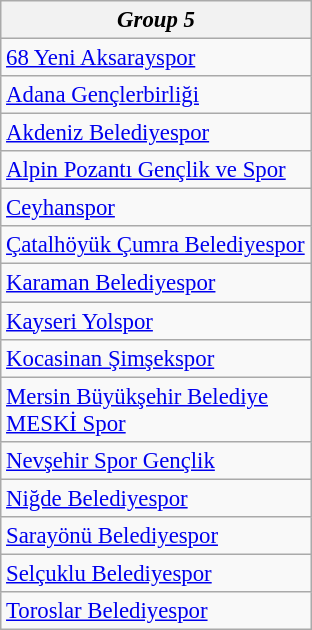<table class="wikitable collapsible collapsed" style="font-size:95%;">
<tr>
<th colspan="1" width="200"><em>Group 5</em></th>
</tr>
<tr>
<td><a href='#'>68 Yeni Aksarayspor</a></td>
</tr>
<tr>
<td><a href='#'>Adana Gençlerbirliği</a></td>
</tr>
<tr>
<td><a href='#'>Akdeniz Belediyespor</a></td>
</tr>
<tr>
<td><a href='#'>Alpin Pozantı Gençlik ve Spor</a></td>
</tr>
<tr>
<td><a href='#'>Ceyhanspor</a></td>
</tr>
<tr>
<td><a href='#'>Çatalhöyük Çumra Belediyespor</a></td>
</tr>
<tr>
<td><a href='#'>Karaman Belediyespor</a></td>
</tr>
<tr>
<td><a href='#'>Kayseri Yolspor</a></td>
</tr>
<tr>
<td><a href='#'>Kocasinan Şimşekspor</a></td>
</tr>
<tr>
<td><a href='#'>Mersin Büyükşehir Belediye MESKİ Spor</a></td>
</tr>
<tr>
<td><a href='#'>Nevşehir Spor Gençlik</a></td>
</tr>
<tr>
<td><a href='#'>Niğde Belediyespor</a></td>
</tr>
<tr>
<td><a href='#'>Sarayönü Belediyespor</a></td>
</tr>
<tr>
<td><a href='#'>Selçuklu Belediyespor</a></td>
</tr>
<tr>
<td><a href='#'>Toroslar Belediyespor</a></td>
</tr>
</table>
